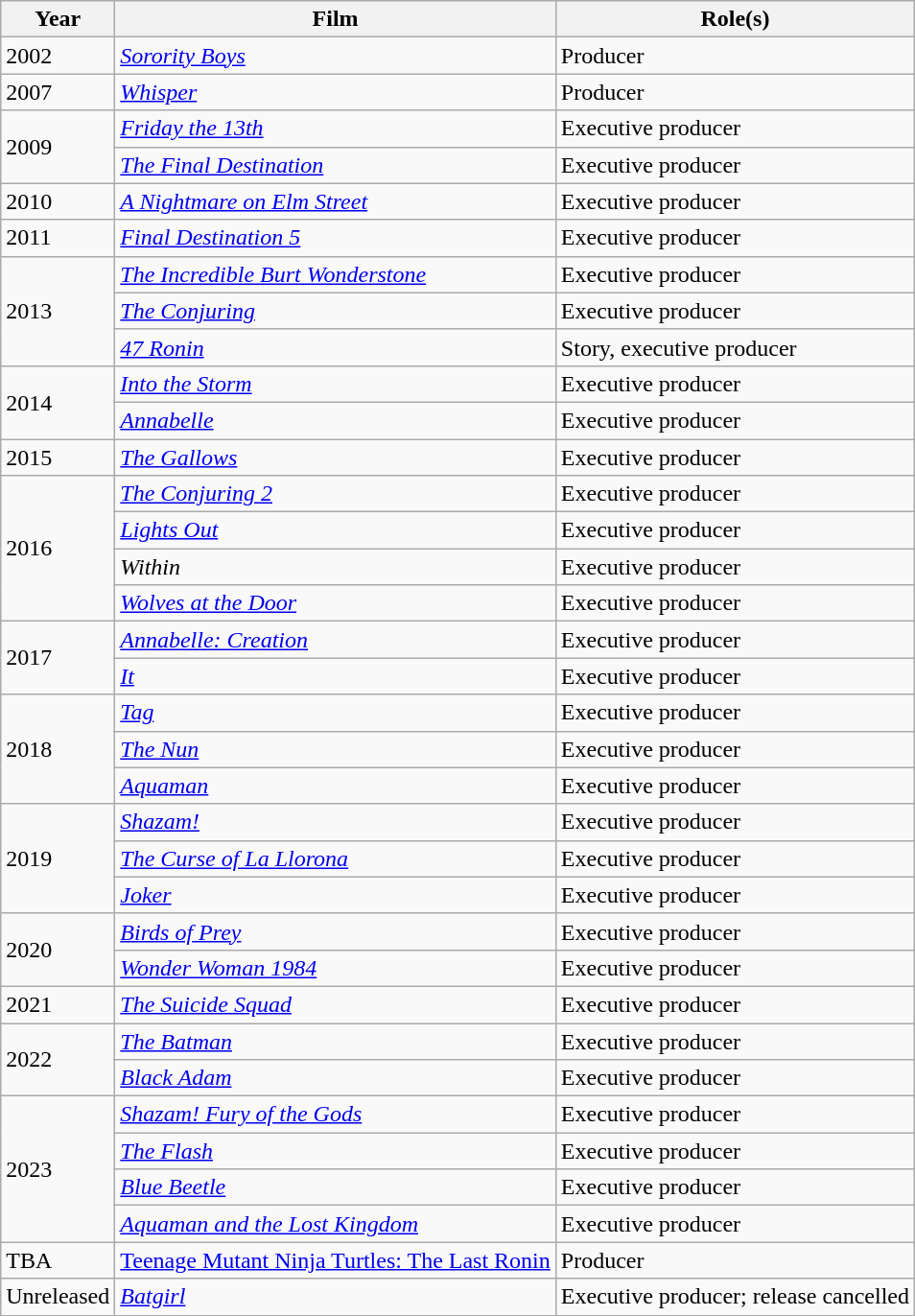<table class="wikitable sortable">
<tr>
<th>Year</th>
<th>Film</th>
<th>Role(s)</th>
</tr>
<tr>
<td>2002</td>
<td><em><a href='#'>Sorority Boys</a></em></td>
<td>Producer</td>
</tr>
<tr>
<td>2007</td>
<td><em><a href='#'>Whisper</a></em></td>
<td>Producer</td>
</tr>
<tr>
<td rowspan="2">2009</td>
<td><em><a href='#'>Friday the 13th</a></em></td>
<td>Executive producer</td>
</tr>
<tr>
<td><em><a href='#'>The Final Destination</a></em></td>
<td>Executive producer</td>
</tr>
<tr>
<td>2010</td>
<td><em><a href='#'>A Nightmare on Elm Street</a></em></td>
<td>Executive producer</td>
</tr>
<tr>
<td>2011</td>
<td><em><a href='#'>Final Destination 5</a></em></td>
<td>Executive producer</td>
</tr>
<tr>
<td rowspan="3">2013</td>
<td><em><a href='#'>The Incredible Burt Wonderstone</a></em></td>
<td>Executive producer</td>
</tr>
<tr>
<td><em><a href='#'>The Conjuring</a></em></td>
<td>Executive producer</td>
</tr>
<tr>
<td><em><a href='#'>47 Ronin</a></em></td>
<td>Story, executive producer</td>
</tr>
<tr>
<td rowspan="2">2014</td>
<td><em><a href='#'>Into the Storm</a></em></td>
<td>Executive producer</td>
</tr>
<tr>
<td><em><a href='#'>Annabelle</a></em></td>
<td>Executive producer</td>
</tr>
<tr>
<td>2015</td>
<td><em><a href='#'>The Gallows</a></em></td>
<td>Executive producer</td>
</tr>
<tr>
<td rowspan="4">2016</td>
<td><em><a href='#'>The Conjuring 2</a></em></td>
<td>Executive producer</td>
</tr>
<tr>
<td><em><a href='#'>Lights Out</a></em></td>
<td>Executive producer</td>
</tr>
<tr>
<td><em>Within</em></td>
<td>Executive producer</td>
</tr>
<tr>
<td><em><a href='#'>Wolves at the Door</a></em></td>
<td>Executive producer</td>
</tr>
<tr>
<td rowspan="2">2017</td>
<td><em><a href='#'>Annabelle: Creation</a></em></td>
<td>Executive producer</td>
</tr>
<tr>
<td><em><a href='#'>It</a></em></td>
<td>Executive producer</td>
</tr>
<tr>
<td rowspan="3">2018</td>
<td><em><a href='#'>Tag</a></em></td>
<td>Executive producer</td>
</tr>
<tr>
<td><em><a href='#'>The Nun</a></em></td>
<td>Executive producer</td>
</tr>
<tr>
<td><em><a href='#'>Aquaman</a></em></td>
<td>Executive producer</td>
</tr>
<tr>
<td rowspan="3">2019</td>
<td><em><a href='#'>Shazam!</a></em></td>
<td>Executive producer</td>
</tr>
<tr>
<td><em><a href='#'>The Curse of La Llorona</a></em></td>
<td>Executive producer</td>
</tr>
<tr>
<td><em><a href='#'>Joker</a></em></td>
<td>Executive producer</td>
</tr>
<tr>
<td rowspan="2">2020</td>
<td><em><a href='#'>Birds of Prey</a></em></td>
<td>Executive producer</td>
</tr>
<tr>
<td><em><a href='#'>Wonder Woman 1984</a></em></td>
<td>Executive producer</td>
</tr>
<tr>
<td>2021</td>
<td><em><a href='#'>The Suicide Squad</a></em></td>
<td>Executive producer</td>
</tr>
<tr>
<td rowspan="2">2022</td>
<td><em><a href='#'>The Batman</a></em></td>
<td>Executive producer</td>
</tr>
<tr>
<td><em><a href='#'>Black Adam</a></em></td>
<td>Executive producer</td>
</tr>
<tr>
<td rowspan="4">2023</td>
<td><em><a href='#'>Shazam! Fury of the Gods</a></em></td>
<td>Executive producer</td>
</tr>
<tr>
<td><em><a href='#'>The Flash</a></em></td>
<td>Executive producer</td>
</tr>
<tr>
<td><em><a href='#'>Blue Beetle</a></em></td>
<td>Executive producer</td>
</tr>
<tr>
<td><em><a href='#'>Aquaman and the Lost Kingdom</a></em></td>
<td>Executive producer</td>
</tr>
<tr>
<td>TBA</td>
<td><em><a href='#'></em>Teenage Mutant Ninja Turtles: The Last Ronin<em></a></em></td>
<td>Producer</td>
</tr>
<tr>
<td>Unreleased</td>
<td><em><a href='#'>Batgirl</a></em></td>
<td>Executive producer; release cancelled</td>
</tr>
</table>
